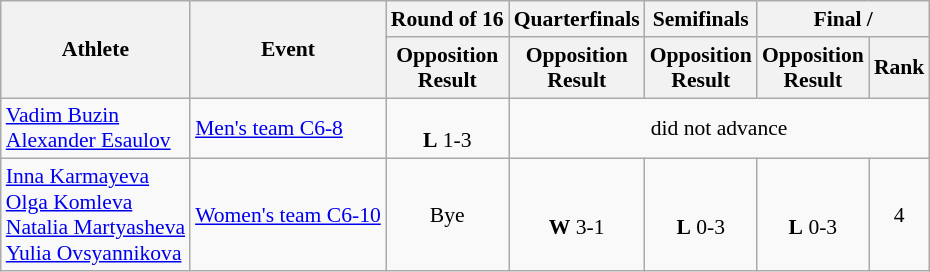<table class=wikitable style="font-size:90%">
<tr>
<th rowspan="2">Athlete</th>
<th rowspan="2">Event</th>
<th>Round of 16</th>
<th>Quarterfinals</th>
<th>Semifinals</th>
<th colspan="2">Final / </th>
</tr>
<tr>
<th>Opposition<br>Result</th>
<th>Opposition<br>Result</th>
<th>Opposition<br>Result</th>
<th>Opposition<br>Result</th>
<th>Rank</th>
</tr>
<tr>
<td><a href='#'>Vadim Buzin</a><br> <a href='#'>Alexander Esaulov</a></td>
<td><a href='#'>Men's team C6-8</a></td>
<td align="center"><br><strong>L</strong> 1-3</td>
<td align="center" colspan="4">did not advance</td>
</tr>
<tr>
<td><a href='#'>Inna Karmayeva</a><br> <a href='#'>Olga Komleva</a><br> <a href='#'>Natalia Martyasheva</a><br> <a href='#'>Yulia Ovsyannikova</a></td>
<td><a href='#'>Women's team C6-10</a></td>
<td align="center">Bye</td>
<td align="center"><br><strong>W</strong> 3-1</td>
<td align="center"><br><strong>L</strong> 0-3</td>
<td align="center"><br><strong>L</strong> 0-3</td>
<td align="center">4</td>
</tr>
</table>
